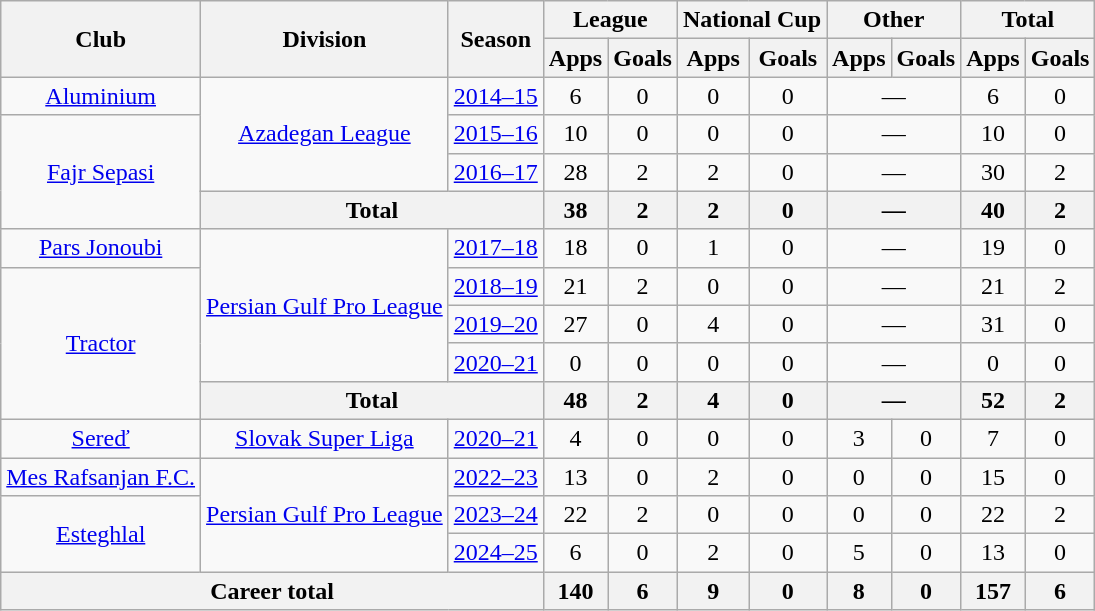<table class="wikitable" style="text-align: center;">
<tr>
<th rowspan="2">Club</th>
<th rowspan="2">Division</th>
<th rowspan="2">Season</th>
<th colspan="2">League</th>
<th colspan="2">National Cup</th>
<th colspan="2">Other</th>
<th colspan="2">Total</th>
</tr>
<tr>
<th>Apps</th>
<th>Goals</th>
<th>Apps</th>
<th>Goals</th>
<th>Apps</th>
<th>Goals</th>
<th>Apps</th>
<th>Goals</th>
</tr>
<tr>
<td><a href='#'>Aluminium</a></td>
<td rowspan="3"><a href='#'>Azadegan League</a></td>
<td><a href='#'>2014–15</a></td>
<td>6</td>
<td>0</td>
<td>0</td>
<td>0</td>
<td colspan=2>—</td>
<td>6</td>
<td>0</td>
</tr>
<tr>
<td rowspan="3"><a href='#'>Fajr Sepasi</a></td>
<td><a href='#'>2015–16</a></td>
<td>10</td>
<td>0</td>
<td>0</td>
<td>0</td>
<td colspan=2>—</td>
<td>10</td>
<td>0</td>
</tr>
<tr>
<td><a href='#'>2016–17</a></td>
<td>28</td>
<td>2</td>
<td>2</td>
<td>0</td>
<td colspan=2>—</td>
<td>30</td>
<td>2</td>
</tr>
<tr>
<th colspan=2>Total</th>
<th>38</th>
<th>2</th>
<th>2</th>
<th>0</th>
<th colspan=2>—</th>
<th>40</th>
<th>2</th>
</tr>
<tr>
<td><a href='#'>Pars Jonoubi</a></td>
<td rowspan="4"><a href='#'>Persian Gulf Pro League</a></td>
<td><a href='#'>2017–18</a></td>
<td>18</td>
<td>0</td>
<td>1</td>
<td>0</td>
<td colspan=2>—</td>
<td>19</td>
<td>0</td>
</tr>
<tr>
<td rowspan="4"><a href='#'>Tractor</a></td>
<td><a href='#'>2018–19</a></td>
<td>21</td>
<td>2</td>
<td>0</td>
<td>0</td>
<td colspan=2>—</td>
<td>21</td>
<td>2</td>
</tr>
<tr>
<td><a href='#'>2019–20</a></td>
<td>27</td>
<td>0</td>
<td>4</td>
<td>0</td>
<td colspan=2>—</td>
<td>31</td>
<td>0</td>
</tr>
<tr>
<td><a href='#'>2020–21</a></td>
<td>0</td>
<td>0</td>
<td>0</td>
<td>0</td>
<td colspan=2>—</td>
<td>0</td>
<td>0</td>
</tr>
<tr>
<th colspan=2>Total</th>
<th>48</th>
<th>2</th>
<th>4</th>
<th>0</th>
<th colspan=2>—</th>
<th>52</th>
<th>2</th>
</tr>
<tr>
<td><a href='#'>Sereď</a></td>
<td><a href='#'>Slovak Super Liga</a></td>
<td><a href='#'>2020–21</a></td>
<td>4</td>
<td>0</td>
<td>0</td>
<td>0</td>
<td>3</td>
<td>0</td>
<td>7</td>
<td>0</td>
</tr>
<tr>
<td><a href='#'>Mes Rafsanjan F.C.</a></td>
<td rowspan="3"><a href='#'>Persian Gulf Pro League</a></td>
<td><a href='#'>2022–23</a></td>
<td>13</td>
<td>0</td>
<td>2</td>
<td>0</td>
<td>0</td>
<td>0</td>
<td>15</td>
<td>0</td>
</tr>
<tr>
<td rowspan="2"><a href='#'>Esteghlal</a></td>
<td><a href='#'>2023–24</a></td>
<td>22</td>
<td>2</td>
<td>0</td>
<td>0</td>
<td>0</td>
<td>0</td>
<td>22</td>
<td>2</td>
</tr>
<tr>
<td><a href='#'>2024–25</a></td>
<td>6</td>
<td>0</td>
<td>2</td>
<td>0</td>
<td>5</td>
<td>0</td>
<td>13</td>
<td>0</td>
</tr>
<tr>
<th colspan=3>Career total</th>
<th>140</th>
<th>6</th>
<th>9</th>
<th>0</th>
<th>8</th>
<th>0</th>
<th>157</th>
<th>6</th>
</tr>
</table>
